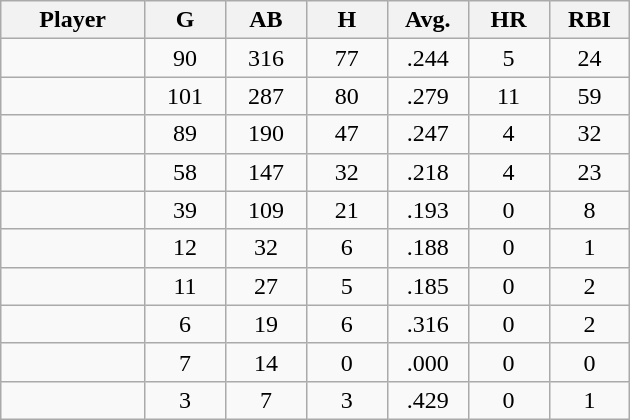<table class="wikitable sortable">
<tr>
<th bgcolor="#DDDDFF" width="16%">Player</th>
<th bgcolor="#DDDDFF" width="9%">G</th>
<th bgcolor="#DDDDFF" width="9%">AB</th>
<th bgcolor="#DDDDFF" width="9%">H</th>
<th bgcolor="#DDDDFF" width="9%">Avg.</th>
<th bgcolor="#DDDDFF" width="9%">HR</th>
<th bgcolor="#DDDDFF" width="9%">RBI</th>
</tr>
<tr align="center">
<td></td>
<td>90</td>
<td>316</td>
<td>77</td>
<td>.244</td>
<td>5</td>
<td>24</td>
</tr>
<tr align="center">
<td></td>
<td>101</td>
<td>287</td>
<td>80</td>
<td>.279</td>
<td>11</td>
<td>59</td>
</tr>
<tr align="center">
<td></td>
<td>89</td>
<td>190</td>
<td>47</td>
<td>.247</td>
<td>4</td>
<td>32</td>
</tr>
<tr align="center">
<td></td>
<td>58</td>
<td>147</td>
<td>32</td>
<td>.218</td>
<td>4</td>
<td>23</td>
</tr>
<tr align="center">
<td></td>
<td>39</td>
<td>109</td>
<td>21</td>
<td>.193</td>
<td>0</td>
<td>8</td>
</tr>
<tr align="center">
<td></td>
<td>12</td>
<td>32</td>
<td>6</td>
<td>.188</td>
<td>0</td>
<td>1</td>
</tr>
<tr align="center">
<td></td>
<td>11</td>
<td>27</td>
<td>5</td>
<td>.185</td>
<td>0</td>
<td>2</td>
</tr>
<tr align="center">
<td></td>
<td>6</td>
<td>19</td>
<td>6</td>
<td>.316</td>
<td>0</td>
<td>2</td>
</tr>
<tr align="center">
<td></td>
<td>7</td>
<td>14</td>
<td>0</td>
<td>.000</td>
<td>0</td>
<td>0</td>
</tr>
<tr align="center">
<td></td>
<td>3</td>
<td>7</td>
<td>3</td>
<td>.429</td>
<td>0</td>
<td>1</td>
</tr>
</table>
